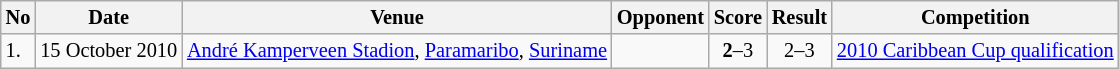<table class="wikitable" style="font-size:85%;">
<tr>
<th>No</th>
<th>Date</th>
<th>Venue</th>
<th>Opponent</th>
<th>Score</th>
<th>Result</th>
<th>Competition</th>
</tr>
<tr>
<td>1.</td>
<td>15 October 2010</td>
<td><a href='#'>André Kamperveen Stadion</a>, <a href='#'>Paramaribo</a>, <a href='#'>Suriname</a></td>
<td></td>
<td align=center><strong>2</strong>–3</td>
<td align=center>2–3</td>
<td><a href='#'>2010 Caribbean Cup qualification</a></td>
</tr>
</table>
